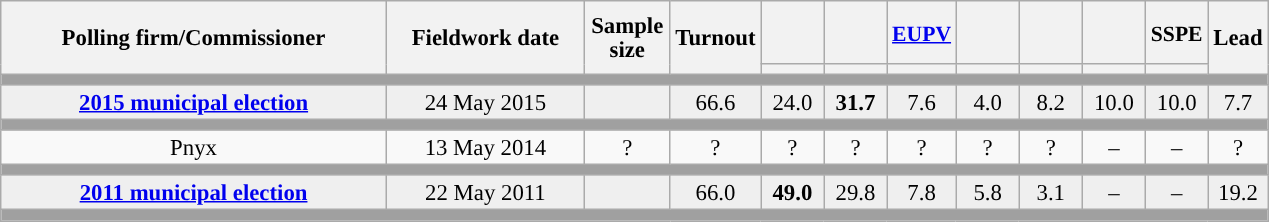<table class="wikitable collapsible collapsed" style="text-align:center; font-size:95%; line-height:16px;">
<tr style="height:42px;">
<th style="width:250px;" rowspan="2">Polling firm/Commissioner</th>
<th style="width:125px;" rowspan="2">Fieldwork date</th>
<th style="width:50px;" rowspan="2">Sample size</th>
<th style="width:45px;" rowspan="2">Turnout</th>
<th style="width:35px;"></th>
<th style="width:35px;"></th>
<th style="width:35px; font-size:95%;"><a href='#'>EUPV</a></th>
<th style="width:35px;"></th>
<th style="width:35px;"></th>
<th style="width:35px;"></th>
<th style="width:35px; font-size:95%;">SSPE</th>
<th style="width:30px;" rowspan="2">Lead</th>
</tr>
<tr>
<th style="color:inherit;background:"></th>
<th style="color:inherit;background:"></th>
<th style="color:inherit;background:"></th>
<th style="color:inherit;background:"></th>
<th style="color:inherit;background:"></th>
<th style="color:inherit;background:"></th>
<th style="color:inherit;background:"></th>
</tr>
<tr>
<td colspan="12" style="background:#A0A0A0"></td>
</tr>
<tr style="background:#EFEFEF;">
<td><strong><a href='#'>2015 municipal election</a></strong></td>
<td>24 May 2015</td>
<td></td>
<td>66.6</td>
<td>24.0<br></td>
<td><strong>31.7</strong><br></td>
<td>7.6<br></td>
<td>4.0<br></td>
<td>8.2<br></td>
<td>10.0<br></td>
<td>10.0<br></td>
<td style="background:">7.7</td>
</tr>
<tr>
<td colspan="12" style="background:#A0A0A0"></td>
</tr>
<tr>
<td>Pnyx</td>
<td>13 May 2014</td>
<td>?</td>
<td>?</td>
<td>?<br></td>
<td>?<br></td>
<td>?<br></td>
<td>?<br></td>
<td>?<br></td>
<td>–</td>
<td>–</td>
<td style="background:">?</td>
</tr>
<tr>
<td colspan="12" style="background:#A0A0A0"></td>
</tr>
<tr style="background:#EFEFEF;">
<td><strong><a href='#'>2011 municipal election</a></strong></td>
<td>22 May 2011</td>
<td></td>
<td>66.0</td>
<td><strong>49.0</strong><br></td>
<td>29.8<br></td>
<td>7.8<br></td>
<td>5.8<br></td>
<td>3.1<br></td>
<td>–</td>
<td>–</td>
<td style="background:">19.2</td>
</tr>
<tr>
<td colspan="12" style="background:#A0A0A0"></td>
</tr>
</table>
